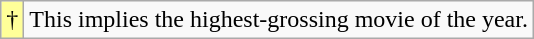<table class="wikitable">
<tr>
<td style="background-color:#FFFF99">†</td>
<td>This implies the highest-grossing movie of the year.</td>
</tr>
</table>
